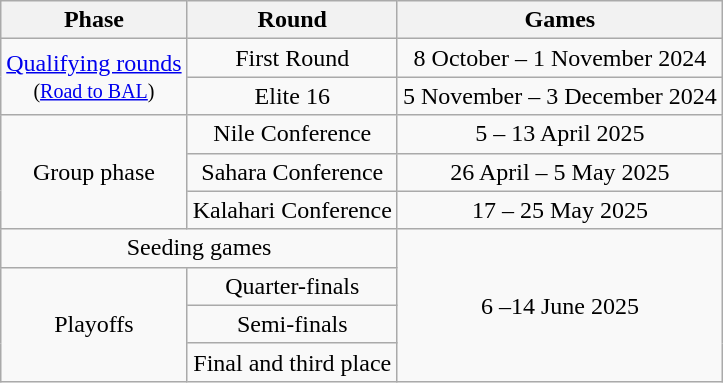<table class="wikitable" style="text-align:center;">
<tr>
<th>Phase</th>
<th>Round</th>
<th>Games</th>
</tr>
<tr>
<td rowspan="2"><a href='#'>Qualifying rounds</a><br><small>(<a href='#'>Road to BAL</a>)</small></td>
<td>First Round</td>
<td>8 October – 1 November 2024</td>
</tr>
<tr>
<td>Elite 16</td>
<td>5 November – 3 December 2024</td>
</tr>
<tr>
<td rowspan="3">Group phase</td>
<td>Nile Conference</td>
<td>5 – 13 April 2025</td>
</tr>
<tr>
<td>Sahara Conference</td>
<td>26 April – 5 May 2025</td>
</tr>
<tr>
<td>Kalahari Conference</td>
<td>17 – 25 May 2025</td>
</tr>
<tr>
<td colspan="2">Seeding games</td>
<td rowspan="4">6 –14 June 2025</td>
</tr>
<tr>
<td rowspan="3">Playoffs</td>
<td>Quarter-finals</td>
</tr>
<tr>
<td>Semi-finals</td>
</tr>
<tr>
<td>Final and third place</td>
</tr>
</table>
